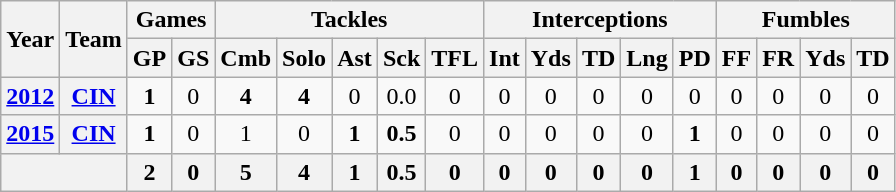<table class="wikitable" style="text-align:center">
<tr>
<th rowspan="2">Year</th>
<th rowspan="2">Team</th>
<th colspan="2">Games</th>
<th colspan="5">Tackles</th>
<th colspan="5">Interceptions</th>
<th colspan="4">Fumbles</th>
</tr>
<tr>
<th>GP</th>
<th>GS</th>
<th>Cmb</th>
<th>Solo</th>
<th>Ast</th>
<th>Sck</th>
<th>TFL</th>
<th>Int</th>
<th>Yds</th>
<th>TD</th>
<th>Lng</th>
<th>PD</th>
<th>FF</th>
<th>FR</th>
<th>Yds</th>
<th>TD</th>
</tr>
<tr>
<th><a href='#'>2012</a></th>
<th><a href='#'>CIN</a></th>
<td><strong>1</strong></td>
<td>0</td>
<td><strong>4</strong></td>
<td><strong>4</strong></td>
<td>0</td>
<td>0.0</td>
<td>0</td>
<td>0</td>
<td>0</td>
<td>0</td>
<td>0</td>
<td>0</td>
<td>0</td>
<td>0</td>
<td>0</td>
<td>0</td>
</tr>
<tr>
<th><a href='#'>2015</a></th>
<th><a href='#'>CIN</a></th>
<td><strong>1</strong></td>
<td>0</td>
<td>1</td>
<td>0</td>
<td><strong>1</strong></td>
<td><strong>0.5</strong></td>
<td>0</td>
<td>0</td>
<td>0</td>
<td>0</td>
<td>0</td>
<td><strong>1</strong></td>
<td>0</td>
<td>0</td>
<td>0</td>
<td>0</td>
</tr>
<tr>
<th colspan="2"></th>
<th>2</th>
<th>0</th>
<th>5</th>
<th>4</th>
<th>1</th>
<th>0.5</th>
<th>0</th>
<th>0</th>
<th>0</th>
<th>0</th>
<th>0</th>
<th>1</th>
<th>0</th>
<th>0</th>
<th>0</th>
<th>0</th>
</tr>
</table>
